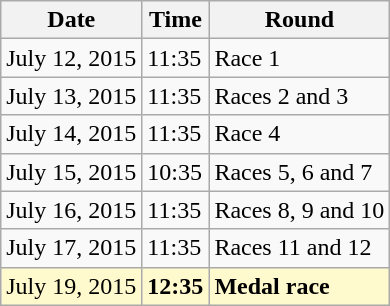<table class="wikitable">
<tr>
<th>Date</th>
<th>Time</th>
<th>Round</th>
</tr>
<tr>
<td>July 12, 2015</td>
<td>11:35</td>
<td>Race 1</td>
</tr>
<tr>
<td>July 13, 2015</td>
<td>11:35</td>
<td>Races 2 and 3</td>
</tr>
<tr>
<td>July 14, 2015</td>
<td>11:35</td>
<td>Race 4</td>
</tr>
<tr>
<td>July 15, 2015</td>
<td>10:35</td>
<td>Races 5, 6 and 7</td>
</tr>
<tr>
<td>July 16, 2015</td>
<td>11:35</td>
<td>Races 8, 9 and 10</td>
</tr>
<tr>
<td>July 17, 2015</td>
<td>11:35</td>
<td>Races 11 and 12</td>
</tr>
<tr style=background:lemonchiffon>
<td>July 19, 2015</td>
<td><strong>12:35</strong></td>
<td><strong>Medal race</strong></td>
</tr>
</table>
